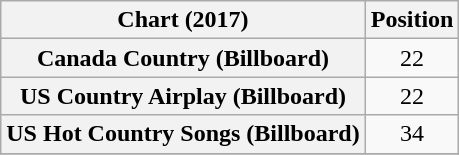<table class="wikitable sortable plainrowheaders" style="text-align:center">
<tr>
<th scope="col">Chart (2017)</th>
<th scope="col">Position</th>
</tr>
<tr>
<th scope="row">Canada Country (Billboard)</th>
<td>22</td>
</tr>
<tr>
<th scope="row">US Country Airplay (Billboard)</th>
<td>22</td>
</tr>
<tr>
<th scope="row">US Hot Country Songs (Billboard)</th>
<td>34</td>
</tr>
<tr>
</tr>
</table>
